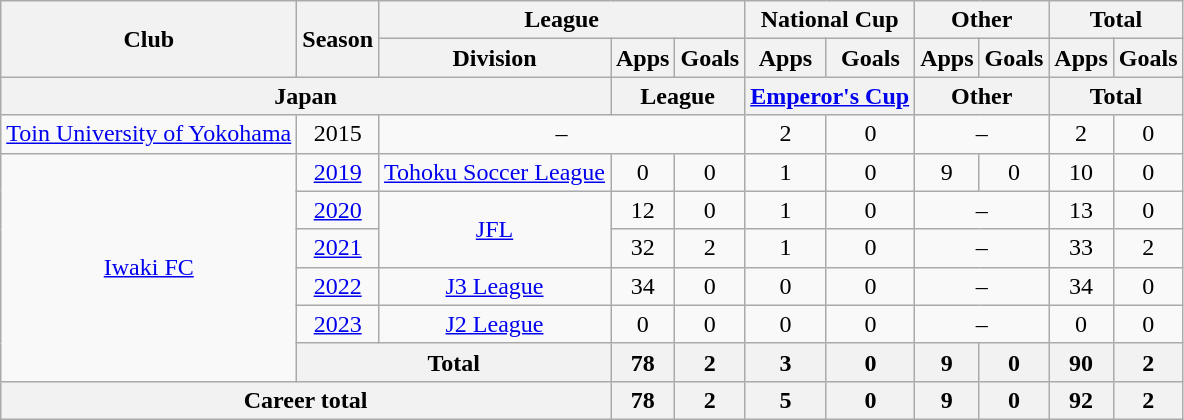<table class="wikitable" style="text-align:center">
<tr>
<th rowspan=2>Club</th>
<th rowspan=2>Season</th>
<th colspan=3>League</th>
<th colspan=2>National Cup</th>
<th colspan=2>Other</th>
<th colspan=2>Total</th>
</tr>
<tr>
<th>Division</th>
<th>Apps</th>
<th>Goals</th>
<th>Apps</th>
<th>Goals</th>
<th>Apps</th>
<th>Goals</th>
<th>Apps</th>
<th>Goals</th>
</tr>
<tr>
<th colspan=3>Japan</th>
<th colspan=2>League</th>
<th colspan=2><a href='#'>Emperor's Cup</a></th>
<th colspan=2>Other</th>
<th colspan=2>Total</th>
</tr>
<tr>
<td><a href='#'>Toin University of Yokohama</a></td>
<td>2015</td>
<td colspan="3">–</td>
<td>2</td>
<td>0</td>
<td colspan="2">–</td>
<td>2</td>
<td>0</td>
</tr>
<tr>
<td rowspan="6"><a href='#'>Iwaki FC</a></td>
<td><a href='#'>2019</a></td>
<td><a href='#'>Tohoku Soccer League</a></td>
<td>0</td>
<td>0</td>
<td>1</td>
<td>0</td>
<td>9</td>
<td>0</td>
<td>10</td>
<td>0</td>
</tr>
<tr>
<td><a href='#'>2020</a></td>
<td rowspan="2"><a href='#'>JFL</a></td>
<td>12</td>
<td>0</td>
<td>1</td>
<td>0</td>
<td colspan="2">–</td>
<td>13</td>
<td>0</td>
</tr>
<tr>
<td><a href='#'>2021</a></td>
<td>32</td>
<td>2</td>
<td>1</td>
<td>0</td>
<td colspan="2">–</td>
<td>33</td>
<td>2</td>
</tr>
<tr>
<td><a href='#'>2022</a></td>
<td><a href='#'>J3 League</a></td>
<td>34</td>
<td>0</td>
<td>0</td>
<td>0</td>
<td colspan="2">–</td>
<td>34</td>
<td>0</td>
</tr>
<tr>
<td><a href='#'>2023</a></td>
<td><a href='#'>J2 League</a></td>
<td>0</td>
<td>0</td>
<td>0</td>
<td>0</td>
<td colspan="2">–</td>
<td>0</td>
<td>0</td>
</tr>
<tr>
<th colspan="2">Total</th>
<th>78</th>
<th>2</th>
<th>3</th>
<th>0</th>
<th>9</th>
<th>0</th>
<th>90</th>
<th>2</th>
</tr>
<tr>
<th colspan=3>Career total</th>
<th>78</th>
<th>2</th>
<th>5</th>
<th>0</th>
<th>9</th>
<th>0</th>
<th>92</th>
<th>2</th>
</tr>
</table>
